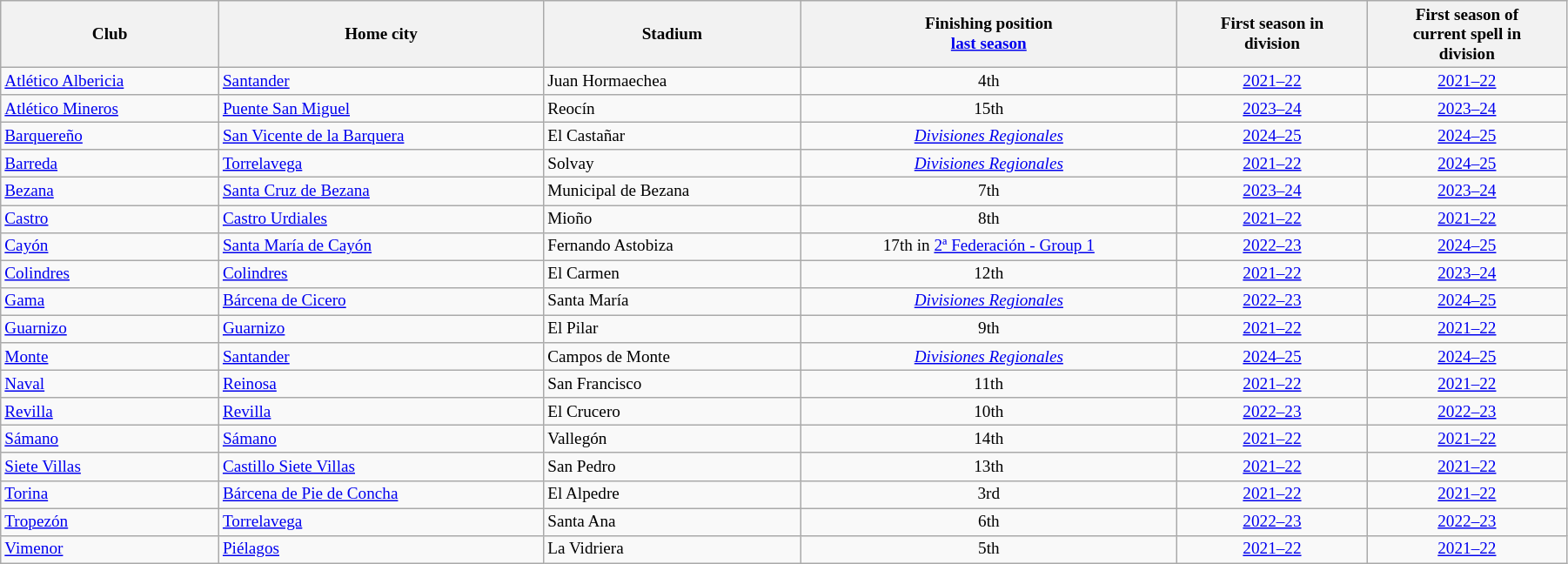<table class="wikitable sortable" width=95% style="font-size:80%">
<tr>
<th>Club</th>
<th>Home city</th>
<th>Stadium</th>
<th>Finishing position<br><a href='#'>last season</a></th>
<th>First season in<br>division</th>
<th>First season of<br>current spell in<br> division</th>
</tr>
<tr>
<td style="text-align:left;"><a href='#'>Atlético Albericia</a></td>
<td><a href='#'>Santander</a></td>
<td>Juan Hormaechea</td>
<td align=center>4th</td>
<td align=center><a href='#'>2021–22</a></td>
<td align=center><a href='#'>2021–22</a></td>
</tr>
<tr>
<td style="text-align:left;"><a href='#'>Atlético Mineros</a></td>
<td><a href='#'>Puente San Miguel</a></td>
<td>Reocín</td>
<td align=center>15th</td>
<td align=center><a href='#'>2023–24</a></td>
<td align=center><a href='#'>2023–24</a></td>
</tr>
<tr>
<td style="text-align:left;"><a href='#'>Barquereño</a></td>
<td><a href='#'>San Vicente de la Barquera</a></td>
<td>El Castañar</td>
<td align=center><em><a href='#'>Divisiones Regionales</a></em></td>
<td align=center><a href='#'>2024–25</a></td>
<td align=center><a href='#'>2024–25</a></td>
</tr>
<tr>
<td style="text-align:left;"><a href='#'>Barreda</a></td>
<td><a href='#'>Torrelavega</a></td>
<td>Solvay</td>
<td align=center><em><a href='#'>Divisiones Regionales</a></em></td>
<td align=center><a href='#'>2021–22</a></td>
<td align=center><a href='#'>2024–25</a></td>
</tr>
<tr>
<td style="text-align:left;"><a href='#'>Bezana</a></td>
<td><a href='#'>Santa Cruz de Bezana</a></td>
<td>Municipal de Bezana</td>
<td align=center>7th</td>
<td align=center><a href='#'>2023–24</a></td>
<td align=center><a href='#'>2023–24</a></td>
</tr>
<tr>
<td style="text-align:left;"><a href='#'>Castro</a></td>
<td><a href='#'>Castro Urdiales</a></td>
<td>Mioño</td>
<td align=center>8th</td>
<td align=center><a href='#'>2021–22</a></td>
<td align=center><a href='#'>2021–22</a></td>
</tr>
<tr>
<td style="text-align:left;"><a href='#'>Cayón</a></td>
<td><a href='#'>Santa María de Cayón</a></td>
<td>Fernando Astobiza</td>
<td align=center>17th in <a href='#'>2ª Federación - Group 1</a></td>
<td align=center><a href='#'>2022–23</a></td>
<td align=center><a href='#'>2024–25</a></td>
</tr>
<tr>
<td style="text-align:left;"><a href='#'>Colindres</a></td>
<td><a href='#'>Colindres</a></td>
<td>El Carmen</td>
<td align=center>12th</td>
<td align=center><a href='#'>2021–22</a></td>
<td align=center><a href='#'>2023–24</a></td>
</tr>
<tr>
<td style="text-align:left;"><a href='#'>Gama</a></td>
<td><a href='#'>Bárcena de Cicero</a></td>
<td>Santa María</td>
<td align=center><em><a href='#'>Divisiones Regionales</a></em></td>
<td align=center><a href='#'>2022–23</a></td>
<td align=center><a href='#'>2024–25</a></td>
</tr>
<tr>
<td style="text-align:left;"><a href='#'>Guarnizo</a></td>
<td><a href='#'>Guarnizo</a></td>
<td>El Pilar</td>
<td align=center>9th</td>
<td align=center><a href='#'>2021–22</a></td>
<td align=center><a href='#'>2021–22</a></td>
</tr>
<tr>
<td style="text-align:left;"><a href='#'>Monte</a></td>
<td><a href='#'>Santander</a></td>
<td>Campos de Monte</td>
<td align=center><em><a href='#'>Divisiones Regionales</a></em></td>
<td align=center><a href='#'>2024–25</a></td>
<td align=center><a href='#'>2024–25</a></td>
</tr>
<tr>
<td style="text-align:left;"><a href='#'>Naval</a></td>
<td><a href='#'>Reinosa</a></td>
<td>San Francisco</td>
<td align=center>11th</td>
<td align=center><a href='#'>2021–22</a></td>
<td align=center><a href='#'>2021–22</a></td>
</tr>
<tr>
<td style="text-align:left;"><a href='#'>Revilla</a></td>
<td><a href='#'>Revilla</a></td>
<td>El Crucero</td>
<td align=center>10th</td>
<td align=center><a href='#'>2022–23</a></td>
<td align=center><a href='#'>2022–23</a></td>
</tr>
<tr>
<td style="text-align:left;"><a href='#'>Sámano</a></td>
<td><a href='#'>Sámano</a></td>
<td>Vallegón</td>
<td align=center>14th</td>
<td align=center><a href='#'>2021–22</a></td>
<td align=center><a href='#'>2021–22</a></td>
</tr>
<tr>
<td style="text-align:left;"><a href='#'>Siete Villas</a></td>
<td><a href='#'>Castillo Siete Villas</a></td>
<td>San Pedro</td>
<td align=center>13th</td>
<td align=center><a href='#'>2021–22</a></td>
<td align=center><a href='#'>2021–22</a></td>
</tr>
<tr>
<td style="text-align:left;"><a href='#'>Torina</a></td>
<td><a href='#'>Bárcena de Pie de Concha</a></td>
<td>El Alpedre</td>
<td align=center>3rd</td>
<td align=center><a href='#'>2021–22</a></td>
<td align=center><a href='#'>2021–22</a></td>
</tr>
<tr>
<td style="text-align:left;"><a href='#'>Tropezón</a></td>
<td><a href='#'>Torrelavega</a></td>
<td>Santa Ana</td>
<td align=center>6th</td>
<td align=center><a href='#'>2022–23</a></td>
<td align=center><a href='#'>2022–23</a></td>
</tr>
<tr>
<td style="text-align:left;"><a href='#'>Vimenor</a></td>
<td><a href='#'>Piélagos</a></td>
<td>La Vidriera</td>
<td align=center>5th</td>
<td align=center><a href='#'>2021–22</a></td>
<td align=center><a href='#'>2021–22</a></td>
</tr>
</table>
